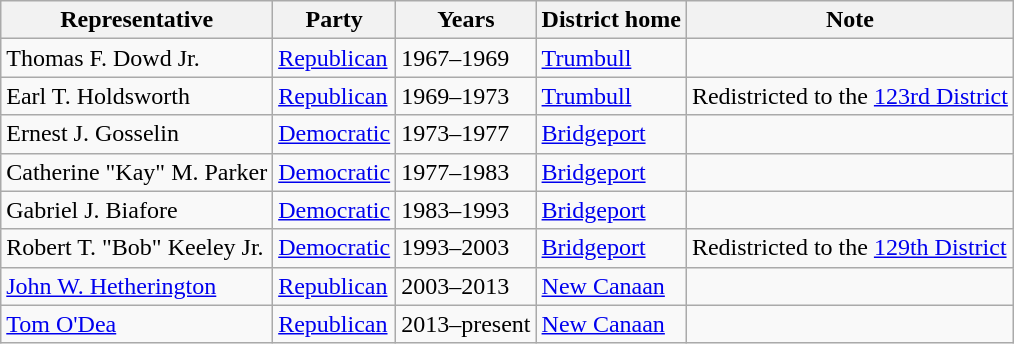<table class=wikitable>
<tr valign=bottom>
<th>Representative</th>
<th>Party</th>
<th>Years</th>
<th>District home</th>
<th>Note</th>
</tr>
<tr>
<td>Thomas F. Dowd Jr.</td>
<td><a href='#'>Republican</a></td>
<td>1967–1969</td>
<td><a href='#'>Trumbull</a></td>
<td></td>
</tr>
<tr>
<td>Earl T. Holdsworth</td>
<td><a href='#'>Republican</a></td>
<td>1969–1973</td>
<td><a href='#'>Trumbull</a></td>
<td>Redistricted to the <a href='#'>123rd District</a></td>
</tr>
<tr>
<td>Ernest J. Gosselin</td>
<td><a href='#'>Democratic</a></td>
<td>1973–1977</td>
<td><a href='#'>Bridgeport</a></td>
<td></td>
</tr>
<tr>
<td>Catherine "Kay" M. Parker</td>
<td><a href='#'>Democratic</a></td>
<td>1977–1983</td>
<td><a href='#'>Bridgeport</a></td>
<td></td>
</tr>
<tr>
<td>Gabriel J. Biafore</td>
<td><a href='#'>Democratic</a></td>
<td>1983–1993</td>
<td><a href='#'>Bridgeport</a></td>
<td></td>
</tr>
<tr>
<td>Robert T. "Bob" Keeley Jr.</td>
<td><a href='#'>Democratic</a></td>
<td>1993–2003</td>
<td><a href='#'>Bridgeport</a></td>
<td>Redistricted to the <a href='#'>129th District</a></td>
</tr>
<tr>
<td><a href='#'>John W. Hetherington</a></td>
<td><a href='#'>Republican</a></td>
<td>2003–2013</td>
<td><a href='#'>New Canaan</a></td>
<td></td>
</tr>
<tr>
<td><a href='#'>Tom O'Dea</a></td>
<td><a href='#'>Republican</a></td>
<td>2013–present</td>
<td><a href='#'>New Canaan</a></td>
<td></td>
</tr>
</table>
